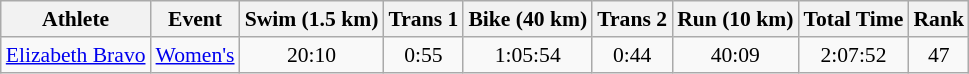<table class="wikitable" style="font-size:90%">
<tr>
<th>Athlete</th>
<th>Event</th>
<th>Swim (1.5 km)</th>
<th>Trans 1</th>
<th>Bike (40 km)</th>
<th>Trans 2</th>
<th>Run (10 km)</th>
<th>Total Time</th>
<th>Rank</th>
</tr>
<tr align=center>
<td align=left><a href='#'>Elizabeth Bravo</a></td>
<td align=left><a href='#'>Women's</a></td>
<td>20:10</td>
<td>0:55</td>
<td>1:05:54</td>
<td>0:44</td>
<td>40:09</td>
<td>2:07:52</td>
<td>47</td>
</tr>
</table>
